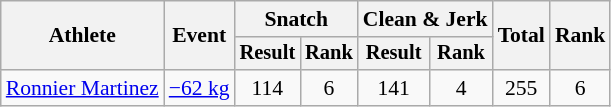<table class="wikitable" style="font-size:90%">
<tr>
<th rowspan="2">Athlete</th>
<th rowspan="2">Event</th>
<th colspan="2">Snatch</th>
<th colspan="2">Clean & Jerk</th>
<th rowspan="2">Total</th>
<th rowspan="2">Rank</th>
</tr>
<tr style="font-size:95%">
<th>Result</th>
<th>Rank</th>
<th>Result</th>
<th>Rank</th>
</tr>
<tr align=center>
<td align=left><a href='#'>Ronnier Martinez</a></td>
<td align=left><a href='#'>−62 kg</a></td>
<td>114</td>
<td>6</td>
<td>141</td>
<td>4</td>
<td>255</td>
<td>6</td>
</tr>
</table>
